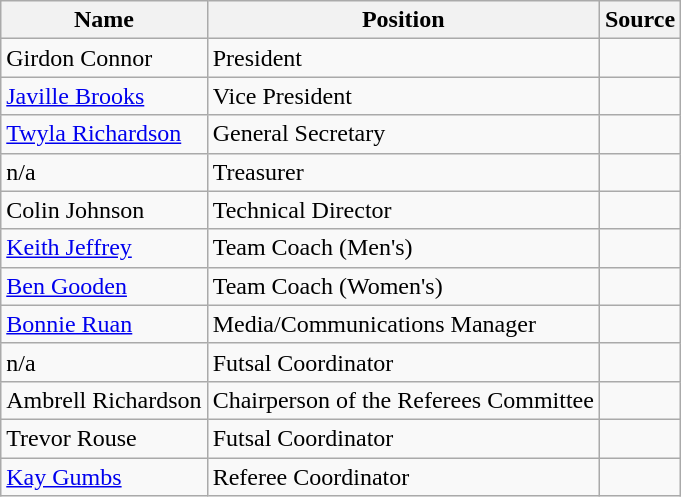<table class="wikitable">
<tr>
<th>Name</th>
<th>Position</th>
<th>Source</th>
</tr>
<tr>
<td> Girdon Connor</td>
<td>President</td>
<td></td>
</tr>
<tr>
<td> <a href='#'>Javille Brooks</a></td>
<td>Vice President</td>
<td></td>
</tr>
<tr>
<td> <a href='#'>Twyla Richardson</a></td>
<td>General Secretary</td>
<td></td>
</tr>
<tr>
<td>n/a</td>
<td>Treasurer</td>
<td></td>
</tr>
<tr>
<td> Colin Johnson</td>
<td>Technical Director</td>
<td></td>
</tr>
<tr>
<td> <a href='#'>Keith Jeffrey</a></td>
<td>Team Coach (Men's)</td>
<td></td>
</tr>
<tr>
<td> <a href='#'>Ben Gooden</a></td>
<td>Team Coach (Women's)</td>
<td></td>
</tr>
<tr>
<td> <a href='#'>Bonnie Ruan</a></td>
<td>Media/Communications Manager</td>
<td></td>
</tr>
<tr>
<td>n/a</td>
<td>Futsal Coordinator</td>
<td></td>
</tr>
<tr>
<td> Ambrell Richardson</td>
<td>Chairperson of the Referees Committee</td>
<td></td>
</tr>
<tr>
<td> Trevor Rouse</td>
<td>Futsal Coordinator</td>
<td></td>
</tr>
<tr>
<td> <a href='#'>Kay Gumbs</a></td>
<td>Referee Coordinator</td>
<td></td>
</tr>
</table>
